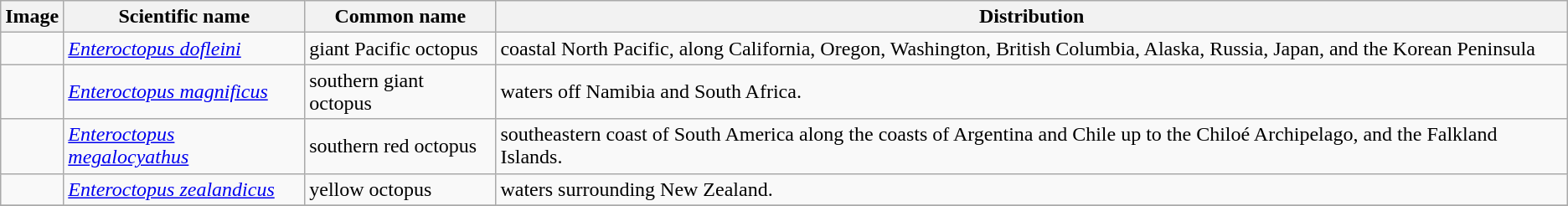<table class="wikitable">
<tr>
<th>Image</th>
<th>Scientific name</th>
<th>Common name</th>
<th>Distribution</th>
</tr>
<tr>
<td></td>
<td><em><a href='#'>Enteroctopus dofleini</a></em></td>
<td>giant Pacific octopus</td>
<td>coastal North Pacific, along California, Oregon, Washington, British Columbia, Alaska, Russia, Japan, and the Korean Peninsula</td>
</tr>
<tr>
<td></td>
<td><em><a href='#'>Enteroctopus magnificus</a></em></td>
<td>southern giant octopus</td>
<td>waters off Namibia and South Africa.</td>
</tr>
<tr>
<td></td>
<td><em><a href='#'>Enteroctopus megalocyathus</a></em></td>
<td>southern red octopus</td>
<td>southeastern coast of South America along the coasts of Argentina and Chile up to the Chiloé Archipelago, and the Falkland Islands.</td>
</tr>
<tr>
<td></td>
<td><em><a href='#'>Enteroctopus zealandicus</a></em></td>
<td>yellow octopus</td>
<td>waters surrounding New Zealand.</td>
</tr>
<tr>
</tr>
</table>
